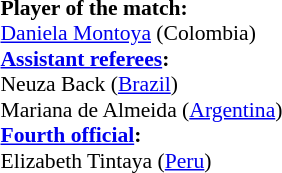<table width=100% style="font-size:90%">
<tr>
<td><br><strong>Player of the match:</strong>
<br><a href='#'>Daniela Montoya</a> (Colombia)<br><strong><a href='#'>Assistant referees</a>:</strong>
<br>Neuza Back (<a href='#'>Brazil</a>)
<br>Mariana de Almeida (<a href='#'>Argentina</a>)
<br><strong><a href='#'>Fourth official</a>:</strong>
<br>Elizabeth Tintaya (<a href='#'>Peru</a>)</td>
</tr>
</table>
